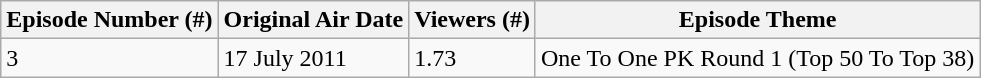<table class="wikitable">
<tr>
<th>Episode Number (#)</th>
<th>Original Air Date</th>
<th>Viewers (#)</th>
<th>Episode Theme</th>
</tr>
<tr>
<td>3</td>
<td>17 July 2011</td>
<td>1.73</td>
<td>One To One PK Round 1 (Top 50 To Top 38)</td>
</tr>
</table>
